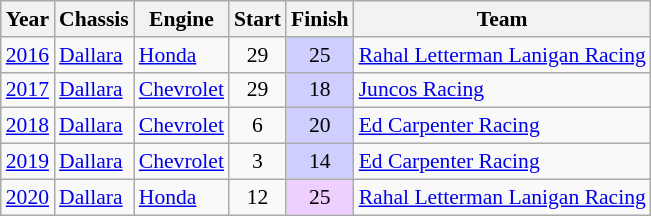<table class="wikitable" style="font-size: 90%;">
<tr>
<th>Year</th>
<th>Chassis</th>
<th>Engine</th>
<th>Start</th>
<th>Finish</th>
<th>Team</th>
</tr>
<tr>
<td><a href='#'>2016</a></td>
<td><a href='#'>Dallara</a></td>
<td><a href='#'>Honda</a></td>
<td style="text-align:center;">29</td>
<td style="text-align:center; background:#CFCFFF;">25</td>
<td nowrap><a href='#'>Rahal Letterman Lanigan Racing</a></td>
</tr>
<tr>
<td><a href='#'>2017</a></td>
<td><a href='#'>Dallara</a></td>
<td><a href='#'>Chevrolet</a></td>
<td style="text-align:center;">29</td>
<td style="text-align:center; background:#CFCFFF;">18</td>
<td><a href='#'>Juncos Racing</a></td>
</tr>
<tr>
<td><a href='#'>2018</a></td>
<td><a href='#'>Dallara</a></td>
<td><a href='#'>Chevrolet</a></td>
<td style="text-align:center;">6</td>
<td style="text-align:center; background:#CFCFFF;">20</td>
<td><a href='#'>Ed Carpenter Racing</a></td>
</tr>
<tr>
<td><a href='#'>2019</a></td>
<td><a href='#'>Dallara</a></td>
<td><a href='#'>Chevrolet</a></td>
<td style="text-align:center;">3</td>
<td style="text-align:center; background:#CFCFFF;">14</td>
<td><a href='#'>Ed Carpenter Racing</a></td>
</tr>
<tr>
<td><a href='#'>2020</a></td>
<td><a href='#'>Dallara</a></td>
<td><a href='#'>Honda</a></td>
<td style="text-align:center;">12</td>
<td style="text-align:center; background:#EFCFFF;">25</td>
<td><a href='#'>Rahal Letterman Lanigan Racing</a></td>
</tr>
</table>
